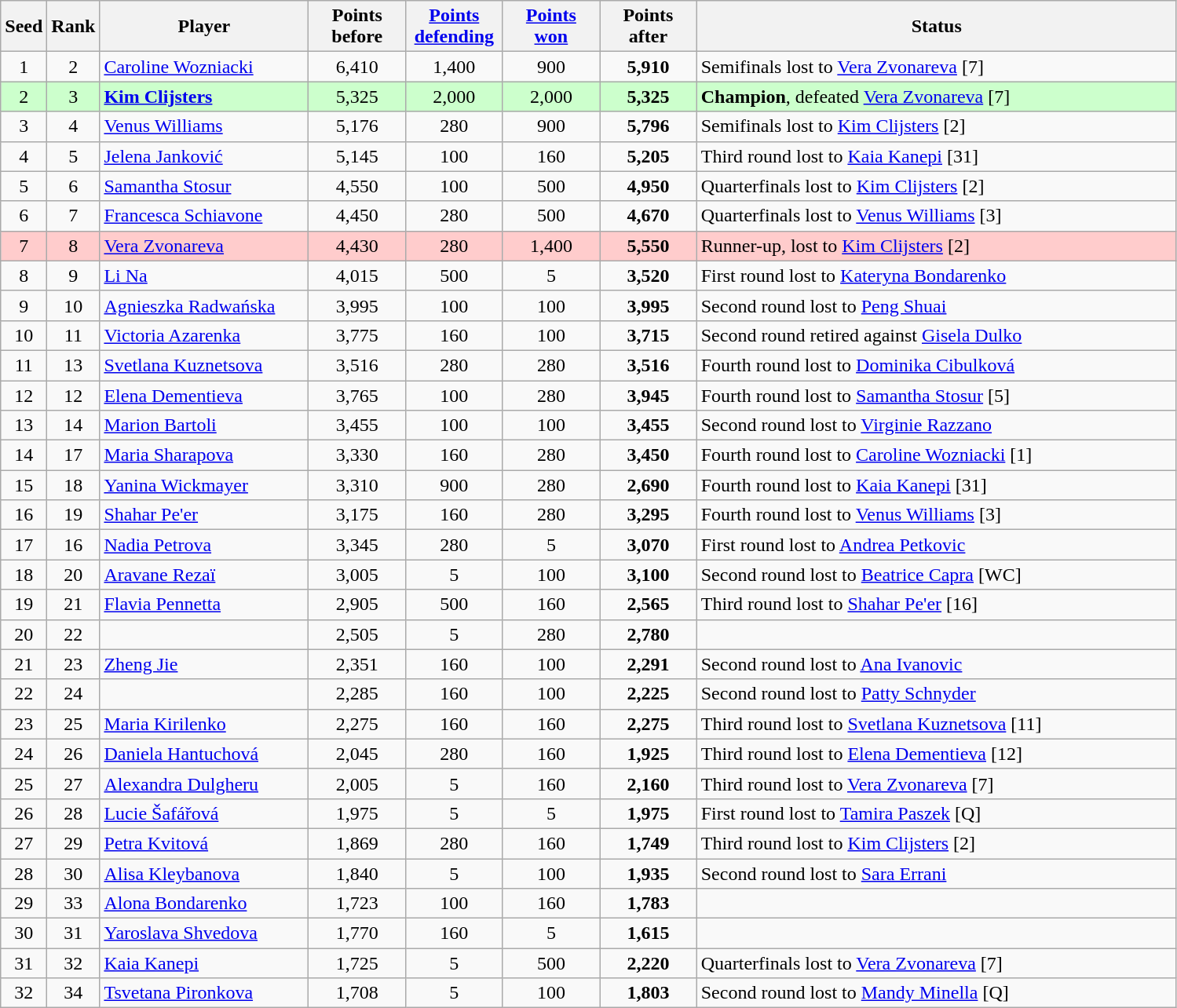<table class="wikitable sortable">
<tr>
<th style="width:30px;">Seed</th>
<th style="width:30px;">Rank</th>
<th style="width:170px;">Player</th>
<th style="width:75px;">Points <br>before</th>
<th style="width:75px;"><a href='#'>Points <br>defending</a></th>
<th style="width:75px;"><a href='#'>Points <br>won</a></th>
<th style="width:75px;">Points <br>after</th>
<th style="width:400px;">Status</th>
</tr>
<tr>
<td align="center">1</td>
<td align="center">2</td>
<td> <a href='#'>Caroline Wozniacki</a></td>
<td align="center">6,410</td>
<td align="center">1,400</td>
<td align="center">900</td>
<td align="center"><strong>5,910</strong></td>
<td>Semifinals lost to  <a href='#'>Vera Zvonareva</a> [7]</td>
</tr>
<tr bgcolor=#CCFFCC>
<td align="center">2</td>
<td align="center">3</td>
<td> <strong><a href='#'>Kim Clijsters</a></strong></td>
<td align="center">5,325</td>
<td align="center">2,000</td>
<td align="center">2,000</td>
<td align="center"><strong>5,325</strong></td>
<td><strong>Champion</strong>, defeated  <a href='#'>Vera Zvonareva</a> [7]</td>
</tr>
<tr>
<td align="center">3</td>
<td align="center">4</td>
<td> <a href='#'>Venus Williams</a></td>
<td align="center">5,176</td>
<td align="center">280</td>
<td align="center">900</td>
<td align="center"><strong>5,796</strong></td>
<td>Semifinals lost to  <a href='#'>Kim Clijsters</a> [2]</td>
</tr>
<tr>
<td align="center">4</td>
<td align="center">5</td>
<td> <a href='#'>Jelena Janković</a></td>
<td align="center">5,145</td>
<td align="center">100</td>
<td align="center">160</td>
<td align="center"><strong>5,205</strong></td>
<td>Third round lost to  <a href='#'>Kaia Kanepi</a> [31]</td>
</tr>
<tr>
<td align="center">5</td>
<td align="center">6</td>
<td> <a href='#'>Samantha Stosur</a></td>
<td align="center">4,550</td>
<td align="center">100</td>
<td align="center">500</td>
<td align="center"><strong>4,950</strong></td>
<td>Quarterfinals lost to  <a href='#'>Kim Clijsters</a> [2]</td>
</tr>
<tr>
<td align="center">6</td>
<td align="center">7</td>
<td> <a href='#'>Francesca Schiavone</a></td>
<td align="center">4,450</td>
<td align="center">280</td>
<td align="center">500</td>
<td align="center"><strong>4,670</strong></td>
<td>Quarterfinals lost to  <a href='#'>Venus Williams</a> [3]</td>
</tr>
<tr bgcolor=ffcccc>
<td align="center">7</td>
<td align="center">8</td>
<td> <a href='#'>Vera Zvonareva</a></td>
<td align="center">4,430</td>
<td align="center">280</td>
<td align="center">1,400</td>
<td align="center"><strong>5,550</strong></td>
<td>Runner-up, lost to  <a href='#'>Kim Clijsters</a> [2]</td>
</tr>
<tr>
<td align="center">8</td>
<td align="center">9</td>
<td> <a href='#'>Li Na</a></td>
<td align="center">4,015</td>
<td align="center">500</td>
<td align="center">5</td>
<td align="center"><strong>3,520</strong></td>
<td>First round lost to  <a href='#'>Kateryna Bondarenko</a></td>
</tr>
<tr>
<td align="center">9</td>
<td align="center">10</td>
<td> <a href='#'>Agnieszka Radwańska</a></td>
<td align="center">3,995</td>
<td align="center">100</td>
<td align="center">100</td>
<td align="center"><strong>3,995</strong></td>
<td>Second round lost to  <a href='#'>Peng Shuai</a></td>
</tr>
<tr>
<td align="center">10</td>
<td align="center">11</td>
<td> <a href='#'>Victoria Azarenka</a></td>
<td align="center">3,775</td>
<td align="center">160</td>
<td align="center">100</td>
<td align="center"><strong>3,715</strong></td>
<td>Second round retired against  <a href='#'>Gisela Dulko</a></td>
</tr>
<tr>
<td align="center">11</td>
<td align="center">13</td>
<td> <a href='#'>Svetlana Kuznetsova</a></td>
<td align="center">3,516</td>
<td align="center">280</td>
<td align="center">280</td>
<td align="center"><strong>3,516</strong></td>
<td>Fourth round lost to  <a href='#'>Dominika Cibulková</a></td>
</tr>
<tr>
<td align="center">12</td>
<td align="center">12</td>
<td> <a href='#'>Elena Dementieva</a></td>
<td align="center">3,765</td>
<td align="center">100</td>
<td align="center">280</td>
<td align="center"><strong>3,945</strong></td>
<td>Fourth round lost to  <a href='#'>Samantha Stosur</a> [5]</td>
</tr>
<tr>
<td align="center">13</td>
<td align="center">14</td>
<td> <a href='#'>Marion Bartoli</a></td>
<td align="center">3,455</td>
<td align="center">100</td>
<td align="center">100</td>
<td align="center"><strong>3,455</strong></td>
<td>Second round lost to  <a href='#'>Virginie Razzano</a></td>
</tr>
<tr>
<td align="center">14</td>
<td align="center">17</td>
<td> <a href='#'>Maria Sharapova</a></td>
<td align="center">3,330</td>
<td align="center">160</td>
<td align="center">280</td>
<td align="center"><strong>3,450</strong></td>
<td>Fourth round lost to  <a href='#'>Caroline Wozniacki</a> [1]</td>
</tr>
<tr>
<td align="center">15</td>
<td align="center">18</td>
<td> <a href='#'>Yanina Wickmayer</a></td>
<td align="center">3,310</td>
<td align="center">900</td>
<td align="center">280</td>
<td align="center"><strong>2,690</strong></td>
<td>Fourth round lost to  <a href='#'>Kaia Kanepi</a> [31]</td>
</tr>
<tr>
<td align="center">16</td>
<td align="center">19</td>
<td> <a href='#'>Shahar Pe'er</a></td>
<td align="center">3,175</td>
<td align="center">160</td>
<td align="center">280</td>
<td align="center"><strong>3,295</strong></td>
<td>Fourth round lost to  <a href='#'>Venus Williams</a> [3]</td>
</tr>
<tr>
<td align="center">17</td>
<td align="center">16</td>
<td> <a href='#'>Nadia Petrova</a></td>
<td align="center">3,345</td>
<td align="center">280</td>
<td align="center">5</td>
<td align="center"><strong>3,070</strong></td>
<td>First round lost to  <a href='#'>Andrea Petkovic</a></td>
</tr>
<tr>
<td align="center">18</td>
<td align="center">20</td>
<td> <a href='#'>Aravane Rezaï</a></td>
<td align="center">3,005</td>
<td align="center">5</td>
<td align="center">100</td>
<td align="center"><strong>3,100</strong></td>
<td>Second round lost to  <a href='#'>Beatrice Capra</a> [WC]</td>
</tr>
<tr>
<td align="center">19</td>
<td align="center">21</td>
<td> <a href='#'>Flavia Pennetta</a></td>
<td align="center">2,905</td>
<td align="center">500</td>
<td align="center">160</td>
<td align="center"><strong>2,565</strong></td>
<td>Third round lost to  <a href='#'>Shahar Pe'er</a> [16]</td>
</tr>
<tr>
<td align="center">20</td>
<td align="center">22</td>
<td></td>
<td align="center">2,505</td>
<td align="center">5</td>
<td align="center">280</td>
<td align="center"><strong>2,780</strong></td>
<td></td>
</tr>
<tr>
<td align="center">21</td>
<td align="center">23</td>
<td> <a href='#'>Zheng Jie</a></td>
<td align="center">2,351</td>
<td align="center">160</td>
<td align="center">100</td>
<td align="center"><strong>2,291</strong></td>
<td>Second round lost to  <a href='#'>Ana Ivanovic</a></td>
</tr>
<tr>
<td align="center">22</td>
<td align="center">24</td>
<td></td>
<td align="center">2,285</td>
<td align="center">160</td>
<td align="center">100</td>
<td align="center"><strong>2,225</strong></td>
<td>Second round lost to  <a href='#'>Patty Schnyder</a></td>
</tr>
<tr>
<td align="center">23</td>
<td align="center">25</td>
<td> <a href='#'>Maria Kirilenko</a></td>
<td align="center">2,275</td>
<td align="center">160</td>
<td align="center">160</td>
<td align="center"><strong>2,275</strong></td>
<td>Third round lost to  <a href='#'>Svetlana Kuznetsova</a> [11]</td>
</tr>
<tr>
<td align="center">24</td>
<td align="center">26</td>
<td> <a href='#'>Daniela Hantuchová</a></td>
<td align="center">2,045</td>
<td align="center">280</td>
<td align="center">160</td>
<td align="center"><strong>1,925</strong></td>
<td>Third round lost to  <a href='#'>Elena Dementieva</a> [12]</td>
</tr>
<tr>
<td align="center">25</td>
<td align="center">27</td>
<td> <a href='#'>Alexandra Dulgheru</a></td>
<td align="center">2,005</td>
<td align="center">5</td>
<td align="center">160</td>
<td align="center"><strong>2,160</strong></td>
<td>Third round lost to  <a href='#'>Vera Zvonareva</a> [7]</td>
</tr>
<tr>
<td align="center">26</td>
<td align="center">28</td>
<td> <a href='#'>Lucie Šafářová</a></td>
<td align="center">1,975</td>
<td align="center">5</td>
<td align="center">5</td>
<td align="center"><strong>1,975</strong></td>
<td>First round lost to  <a href='#'>Tamira Paszek</a> [Q]</td>
</tr>
<tr>
<td align="center">27</td>
<td align="center">29</td>
<td> <a href='#'>Petra Kvitová</a></td>
<td align="center">1,869</td>
<td align="center">280</td>
<td align="center">160</td>
<td align="center"><strong>1,749</strong></td>
<td>Third round lost to  <a href='#'>Kim Clijsters</a> [2]</td>
</tr>
<tr>
<td align="center">28</td>
<td align="center">30</td>
<td> <a href='#'>Alisa Kleybanova</a></td>
<td align="center">1,840</td>
<td align="center">5</td>
<td align="center">100</td>
<td align="center"><strong>1,935</strong></td>
<td>Second round lost to  <a href='#'>Sara Errani</a></td>
</tr>
<tr>
<td align="center">29</td>
<td align="center">33</td>
<td> <a href='#'>Alona Bondarenko</a></td>
<td align="center">1,723</td>
<td align="center">100</td>
<td align="center">160</td>
<td align="center"><strong>1,783</strong></td>
<td></td>
</tr>
<tr>
<td align="center">30</td>
<td align="center">31</td>
<td> <a href='#'>Yaroslava Shvedova</a></td>
<td align="center">1,770</td>
<td align="center">160</td>
<td align="center">5</td>
<td align="center"><strong>1,615</strong></td>
<td></td>
</tr>
<tr>
<td align="center">31</td>
<td align="center">32</td>
<td> <a href='#'>Kaia Kanepi</a></td>
<td align="center">1,725</td>
<td align="center">5</td>
<td align="center">500</td>
<td align="center"><strong>2,220</strong></td>
<td>Quarterfinals lost to  <a href='#'>Vera Zvonareva</a> [7]</td>
</tr>
<tr>
<td align="center">32</td>
<td align="center">34</td>
<td> <a href='#'>Tsvetana Pironkova</a></td>
<td align="center">1,708</td>
<td align="center">5</td>
<td align="center">100</td>
<td align="center"><strong>1,803</strong></td>
<td>Second round lost to  <a href='#'>Mandy Minella</a> [Q]</td>
</tr>
</table>
